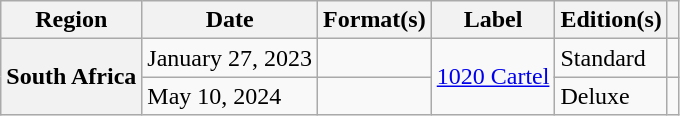<table class="wikitable plainrowheaders">
<tr>
<th scope="col">Region</th>
<th scope="col">Date</th>
<th scope="col">Format(s)</th>
<th scope="col">Label</th>
<th scope="col">Edition(s)</th>
<th scope="col"></th>
</tr>
<tr>
<th scope="row" rowspan=2>South Africa</th>
<td>January 27, 2023</td>
<td></td>
<td rowspan=2><a href='#'>1020 Cartel</a></td>
<td>Standard</td>
<td style="text-align:center;"></td>
</tr>
<tr>
<td>May 10, 2024</td>
<td></td>
<td>Deluxe</td>
<td style="text-align:center;"></td>
</tr>
</table>
